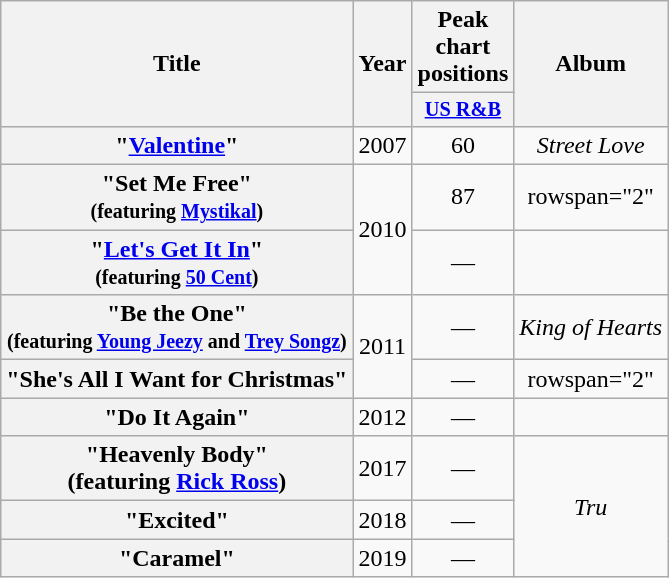<table class="wikitable plainrowheaders" style="text-align:center;" border="1">
<tr>
<th scope="col" rowspan="2">Title</th>
<th scope="col" rowspan="2">Year</th>
<th scope="col" colspan="1">Peak chart positions</th>
<th scope="col" rowspan="2">Album</th>
</tr>
<tr>
<th style="width:3em; font-size:85%"><a href='#'>US R&B</a></th>
</tr>
<tr>
<th scope="row">"<a href='#'>Valentine</a>"</th>
<td>2007</td>
<td>60</td>
<td><em>Street Love</em></td>
</tr>
<tr>
<th scope="row">"Set Me Free"<br><small>(featuring <a href='#'>Mystikal</a>)</small></th>
<td rowspan="2">2010</td>
<td>87</td>
<td>rowspan="2" </td>
</tr>
<tr>
<th scope="row">"<a href='#'>Let's Get It In</a>"<br><small>(featuring <a href='#'>50 Cent</a>)</small></th>
<td>—</td>
</tr>
<tr>
<th scope="row">"Be the One"<br><small>(featuring <a href='#'>Young Jeezy</a> and <a href='#'>Trey Songz</a>)</small></th>
<td rowspan="2">2011</td>
<td>—</td>
<td><em>King of Hearts</em></td>
</tr>
<tr>
<th scope="row">"She's All I Want for Christmas"</th>
<td>—</td>
<td>rowspan="2" </td>
</tr>
<tr>
<th scope="row">"Do It Again"</th>
<td>2012</td>
<td>—</td>
</tr>
<tr>
<th scope="row">"Heavenly Body" <br><span>(featuring <a href='#'>Rick Ross</a>)</span></th>
<td>2017</td>
<td>—</td>
<td rowspan="3"><em>Tru</em></td>
</tr>
<tr>
<th scope="row">"Excited"</th>
<td>2018</td>
<td>—</td>
</tr>
<tr>
<th scope="row">"Caramel"</th>
<td>2019</td>
<td>—</td>
</tr>
</table>
